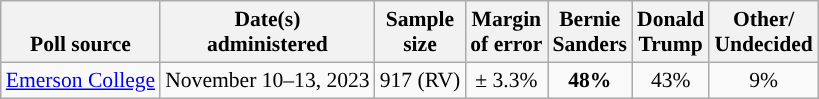<table class="wikitable sortable mw-datatable" style="font-size:90%;text-align:center;line-height:17px">
<tr valign=bottom>
<th>Poll source</th>
<th>Date(s)<br>administered</th>
<th>Sample<br>size</th>
<th>Margin<br>of error</th>
<th class="unsortable">Bernie<br>Sanders<br></th>
<th class="unsortable">Donald<br>Trump<br></th>
<th class="unsortable">Other/<br>Undecided</th>
</tr>
<tr>
<td style="text-align:left;"><a href='#'>Emerson College</a></td>
<td data-sort-value="2021-12-12">November 10–13, 2023</td>
<td>917 (RV)</td>
<td>± 3.3%</td>
<td style="color:black;background-color:"><strong>48%</strong></td>
<td>43%</td>
<td>9%</td>
</tr>
</table>
